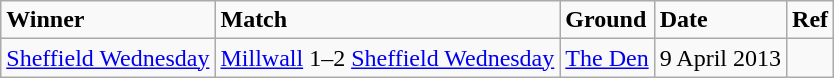<table class="wikitable">
<tr>
<td><strong>Winner</strong></td>
<td><strong>Match</strong></td>
<td><strong>Ground</strong></td>
<td><strong>Date</strong></td>
<td><strong>Ref</strong></td>
</tr>
<tr>
<td><a href='#'>Sheffield Wednesday</a></td>
<td><a href='#'>Millwall</a> 1–2 <a href='#'>Sheffield Wednesday</a></td>
<td><a href='#'>The Den</a></td>
<td>9 April 2013</td>
<td></td>
</tr>
</table>
